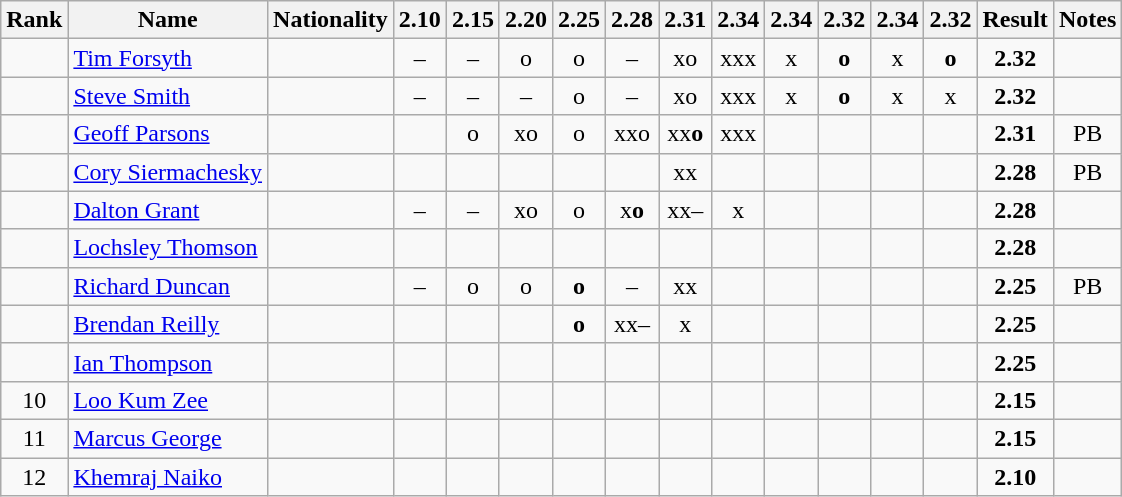<table class="wikitable sortable" style=" text-align:center">
<tr>
<th>Rank</th>
<th>Name</th>
<th>Nationality</th>
<th>2.10</th>
<th>2.15</th>
<th>2.20</th>
<th>2.25</th>
<th>2.28</th>
<th>2.31</th>
<th>2.34</th>
<th>2.34</th>
<th>2.32</th>
<th>2.34</th>
<th>2.32</th>
<th>Result</th>
<th>Notes</th>
</tr>
<tr>
<td></td>
<td align=left><a href='#'>Tim Forsyth</a></td>
<td align=left></td>
<td>–</td>
<td>–</td>
<td>o</td>
<td>o</td>
<td>–</td>
<td>xo</td>
<td>xxx</td>
<td>x</td>
<td><strong>o</strong></td>
<td>x</td>
<td><strong>o</strong></td>
<td><strong>2.32</strong></td>
<td></td>
</tr>
<tr>
<td></td>
<td align=left><a href='#'>Steve Smith</a></td>
<td align=left></td>
<td>–</td>
<td>–</td>
<td>–</td>
<td>o</td>
<td>–</td>
<td>xo</td>
<td>xxx</td>
<td>x</td>
<td><strong>o</strong></td>
<td>x</td>
<td>x</td>
<td><strong>2.32</strong></td>
<td></td>
</tr>
<tr>
<td></td>
<td align=left><a href='#'>Geoff Parsons</a></td>
<td align=left></td>
<td></td>
<td>o</td>
<td>xo</td>
<td>o</td>
<td>xxo</td>
<td>xx<strong>o</strong></td>
<td>xxx</td>
<td></td>
<td></td>
<td></td>
<td></td>
<td><strong>2.31</strong></td>
<td>PB</td>
</tr>
<tr>
<td></td>
<td align=left><a href='#'>Cory Siermachesky</a></td>
<td align=left></td>
<td></td>
<td></td>
<td></td>
<td></td>
<td></td>
<td>xx</td>
<td></td>
<td></td>
<td></td>
<td></td>
<td></td>
<td><strong>2.28</strong></td>
<td>PB</td>
</tr>
<tr>
<td></td>
<td align=left><a href='#'>Dalton Grant</a></td>
<td align=left></td>
<td>–</td>
<td>–</td>
<td>xo</td>
<td>o</td>
<td>x<strong>o</strong></td>
<td>xx–</td>
<td>x</td>
<td></td>
<td></td>
<td></td>
<td></td>
<td><strong>2.28</strong></td>
<td></td>
</tr>
<tr>
<td></td>
<td align=left><a href='#'>Lochsley Thomson</a></td>
<td align=left></td>
<td></td>
<td></td>
<td></td>
<td></td>
<td></td>
<td></td>
<td></td>
<td></td>
<td></td>
<td></td>
<td></td>
<td><strong>2.28</strong></td>
<td></td>
</tr>
<tr>
<td></td>
<td align=left><a href='#'>Richard Duncan</a></td>
<td align=left></td>
<td>–</td>
<td>o</td>
<td>o</td>
<td><strong>o</strong></td>
<td>–</td>
<td>xx</td>
<td></td>
<td></td>
<td></td>
<td></td>
<td></td>
<td><strong>2.25</strong></td>
<td>PB</td>
</tr>
<tr>
<td></td>
<td align=left><a href='#'>Brendan Reilly</a></td>
<td align=left></td>
<td></td>
<td></td>
<td></td>
<td><strong>o</strong></td>
<td>xx–</td>
<td>x</td>
<td></td>
<td></td>
<td></td>
<td></td>
<td></td>
<td><strong>2.25</strong></td>
<td></td>
</tr>
<tr>
<td></td>
<td align=left><a href='#'>Ian Thompson</a></td>
<td align=left></td>
<td></td>
<td></td>
<td></td>
<td></td>
<td></td>
<td></td>
<td></td>
<td></td>
<td></td>
<td></td>
<td></td>
<td><strong>2.25</strong></td>
<td></td>
</tr>
<tr>
<td>10</td>
<td align=left><a href='#'>Loo Kum Zee</a></td>
<td align=left></td>
<td></td>
<td></td>
<td></td>
<td></td>
<td></td>
<td></td>
<td></td>
<td></td>
<td></td>
<td></td>
<td></td>
<td><strong>2.15</strong></td>
<td></td>
</tr>
<tr>
<td>11</td>
<td align=left><a href='#'>Marcus George</a></td>
<td align=left></td>
<td></td>
<td></td>
<td></td>
<td></td>
<td></td>
<td></td>
<td></td>
<td></td>
<td></td>
<td></td>
<td></td>
<td><strong>2.15</strong></td>
<td></td>
</tr>
<tr>
<td>12</td>
<td align=left><a href='#'>Khemraj Naiko</a></td>
<td align=left></td>
<td></td>
<td></td>
<td></td>
<td></td>
<td></td>
<td></td>
<td></td>
<td></td>
<td></td>
<td></td>
<td></td>
<td><strong>2.10</strong></td>
<td></td>
</tr>
</table>
